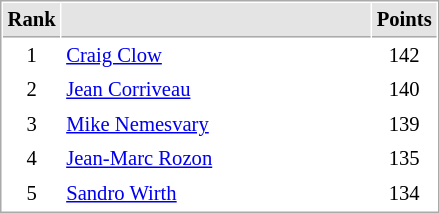<table cellspacing="1" cellpadding="3" style="border:1px solid #AAAAAA;font-size:86%">
<tr bgcolor="#E4E4E4">
<th style="border-bottom:1px solid #AAAAAA" width=10>Rank</th>
<th style="border-bottom:1px solid #AAAAAA" width=200></th>
<th style="border-bottom:1px solid #AAAAAA" width=20>Points</th>
</tr>
<tr>
<td align="center">1</td>
<td> <a href='#'>Craig Clow</a></td>
<td align=center>142</td>
</tr>
<tr>
<td align="center">2</td>
<td> <a href='#'>Jean Corriveau</a></td>
<td align=center>140</td>
</tr>
<tr>
<td align="center">3</td>
<td> <a href='#'>Mike Nemesvary</a></td>
<td align=center>139</td>
</tr>
<tr>
<td align="center">4</td>
<td> <a href='#'>Jean-Marc Rozon</a></td>
<td align=center>135</td>
</tr>
<tr>
<td align="center">5</td>
<td> <a href='#'>Sandro Wirth</a></td>
<td align=center>134</td>
</tr>
</table>
